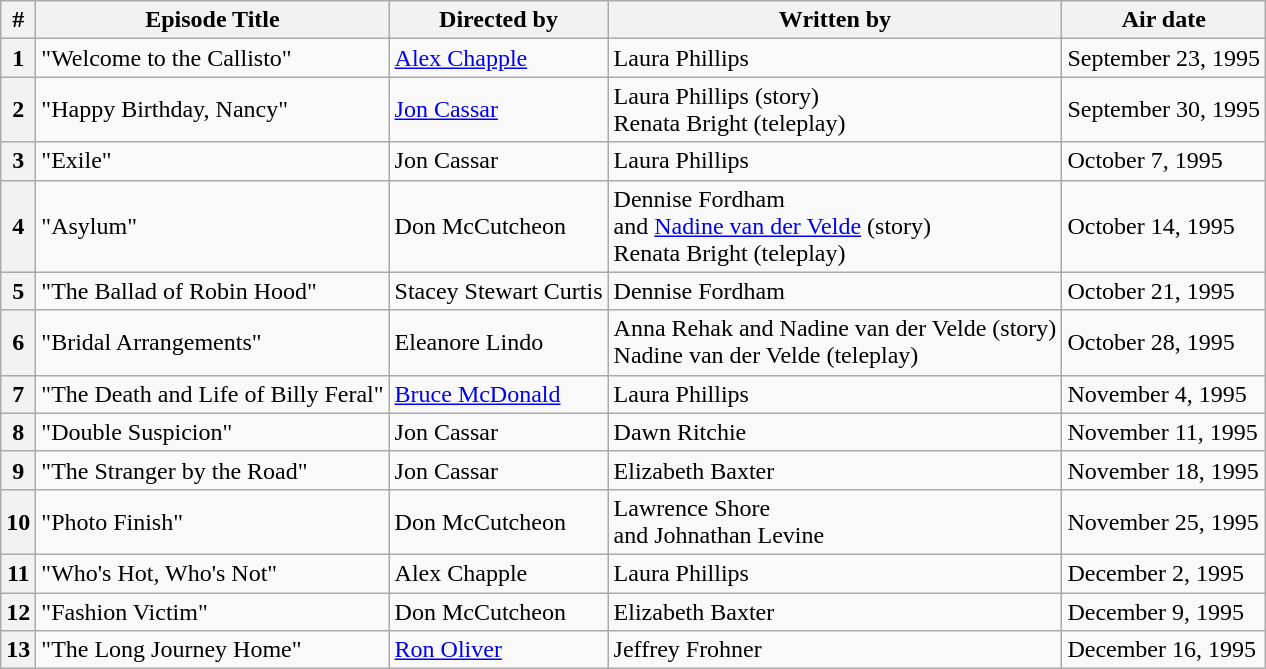<table class="wikitable">
<tr>
<th>#</th>
<th>Episode Title</th>
<th>Directed by</th>
<th>Written by</th>
<th>Air date</th>
</tr>
<tr>
<th>1</th>
<td>"Welcome to the Callisto"</td>
<td><a href='#'>Alex Chapple</a></td>
<td>Laura Phillips</td>
<td>September 23, 1995</td>
</tr>
<tr>
<th>2</th>
<td>"Happy Birthday, Nancy"</td>
<td><a href='#'>Jon Cassar</a></td>
<td>Laura Phillips (story)<br>Renata Bright (teleplay)</td>
<td>September 30, 1995</td>
</tr>
<tr>
<th>3</th>
<td>"Exile"</td>
<td>Jon Cassar</td>
<td>Laura Phillips</td>
<td>October 7, 1995</td>
</tr>
<tr>
<th>4</th>
<td>"Asylum"</td>
<td>Don McCutcheon</td>
<td>Dennise Fordham<br>and <a href='#'>Nadine van der Velde</a> (story)<br> Renata Bright (teleplay)</td>
<td>October 14, 1995</td>
</tr>
<tr>
<th>5</th>
<td>"The Ballad of Robin Hood"</td>
<td>Stacey Stewart Curtis</td>
<td>Dennise Fordham</td>
<td>October 21, 1995</td>
</tr>
<tr>
<th>6</th>
<td>"Bridal Arrangements"</td>
<td>Eleanore Lindo</td>
<td>Anna Rehak and Nadine van der Velde (story)<br>Nadine van der Velde (teleplay)</td>
<td>October 28, 1995</td>
</tr>
<tr>
<th>7</th>
<td>"The Death and Life of Billy Feral"</td>
<td><a href='#'>Bruce McDonald</a></td>
<td>Laura Phillips</td>
<td>November 4, 1995</td>
</tr>
<tr>
<th>8</th>
<td>"Double Suspicion"</td>
<td>Jon Cassar</td>
<td>Dawn Ritchie</td>
<td>November 11, 1995</td>
</tr>
<tr>
<th>9</th>
<td>"The Stranger by the Road"</td>
<td>Jon Cassar</td>
<td>Elizabeth Baxter</td>
<td>November 18, 1995</td>
</tr>
<tr>
<th>10</th>
<td>"Photo Finish"</td>
<td>Don McCutcheon</td>
<td>Lawrence Shore<br>and Johnathan Levine</td>
<td>November 25, 1995</td>
</tr>
<tr>
<th>11</th>
<td>"Who's Hot, Who's Not"</td>
<td>Alex Chapple</td>
<td>Laura Phillips</td>
<td>December 2, 1995</td>
</tr>
<tr>
<th>12</th>
<td>"Fashion Victim"</td>
<td>Don McCutcheon</td>
<td>Elizabeth Baxter</td>
<td>December 9, 1995</td>
</tr>
<tr>
<th>13</th>
<td>"The Long Journey Home"</td>
<td><a href='#'>Ron Oliver</a></td>
<td>Jeffrey Frohner</td>
<td>December 16, 1995</td>
</tr>
</table>
